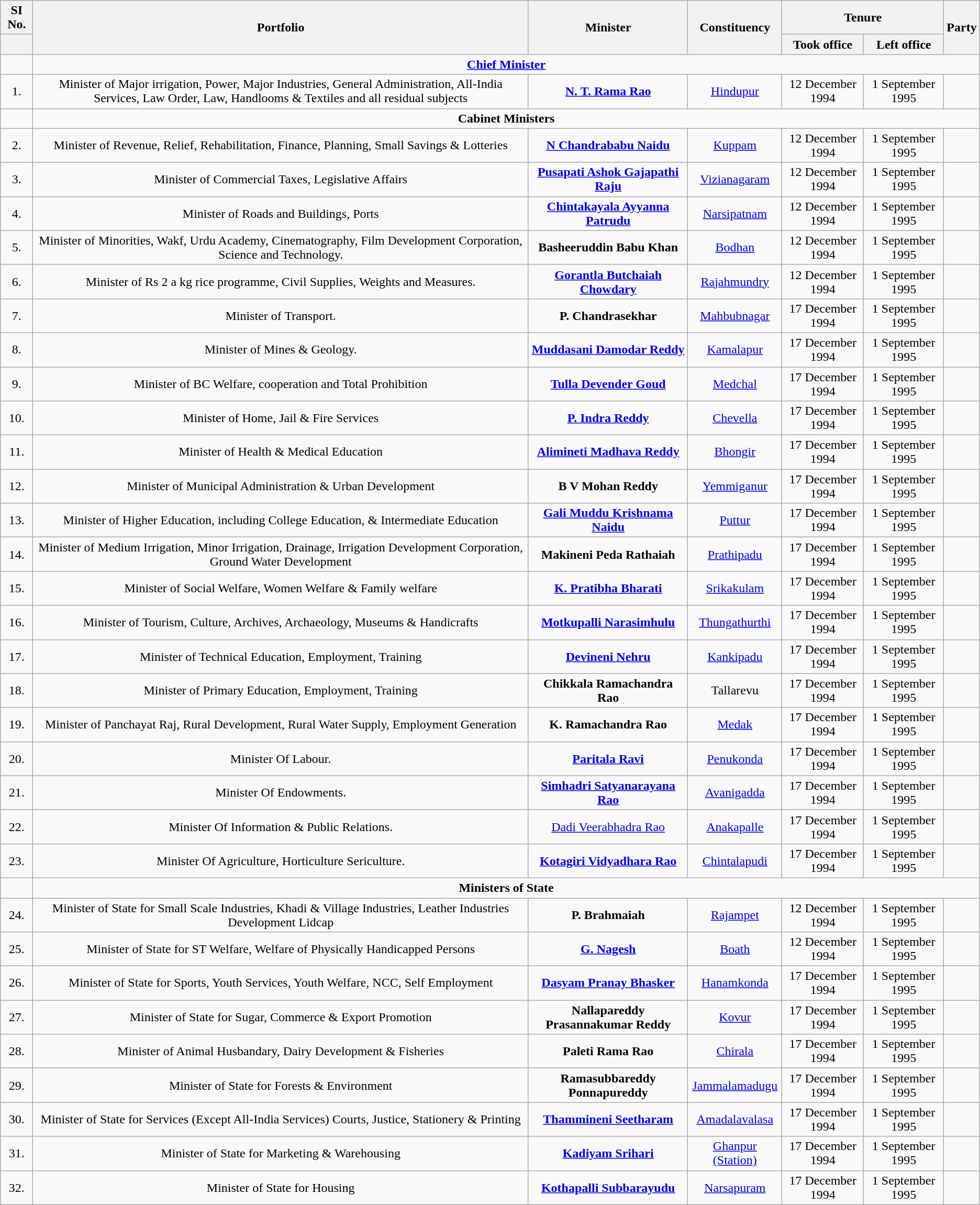<table class ="wikitable">
<tr>
<th>SI No.</th>
<th rowspan="2">Portfolio</th>
<th rowspan=2>Minister</th>
<th rowspan=2>Constituency</th>
<th colspan=2>Tenure</th>
<th rowspan=2 colspan="2" scope="col">Party</th>
</tr>
<tr>
<th></th>
<th>Took office</th>
<th>Left office</th>
</tr>
<tr style="text-align: center;">
<td></td>
<td colspan="7"><strong><a href='#'>Chief Minister</a></strong></td>
</tr>
<tr style="text-align: center;">
<td>1.</td>
<td>Minister of Major irrigation, Power, Major Industries, General Administration, All-India Services, Law  Order, Law, Handlooms & Textiles and all residual subjects</td>
<td><strong><a href='#'>N. T. Rama Rao</a></strong></td>
<td><a href='#'>Hindupur</a></td>
<td>12 December 1994</td>
<td>1 September 1995</td>
<td></td>
</tr>
<tr style="text-align: center;">
<td></td>
<td colspan="7"><strong>Cabinet Ministers</strong></td>
</tr>
<tr style="text-align: center;">
<td>2.</td>
<td>Minister of Revenue, Relief, Rehabilitation, Finance, Planning, Small Savings & Lotteries</td>
<td><strong><a href='#'>N Chandrababu Naidu</a></strong></td>
<td><a href='#'>Kuppam</a></td>
<td>12 December 1994</td>
<td>1 September 1995</td>
<td></td>
</tr>
<tr style="text-align: center;">
<td>3.</td>
<td>Minister of Commercial Taxes, Legislative Affairs</td>
<td><strong><a href='#'>Pusapati Ashok Gajapathi Raju</a></strong></td>
<td><a href='#'>Vizianagaram</a></td>
<td>12 December 1994</td>
<td>1 September 1995</td>
<td></td>
</tr>
<tr style="text-align: center;">
<td>4.</td>
<td>Minister of Roads and Buildings, Ports</td>
<td><strong><a href='#'>Chintakayala Ayyanna Patrudu</a></strong></td>
<td><a href='#'>Narsipatnam</a></td>
<td>12 December 1994</td>
<td>1 September 1995</td>
<td></td>
</tr>
<tr style="text-align: center;">
<td>5.</td>
<td>Minister of Minorities, Wakf, Urdu Academy, Cinematography, Film Development Corporation, Science and Technology.</td>
<td><strong>Basheeruddin Babu Khan</strong></td>
<td><a href='#'>Bodhan</a></td>
<td>12 December 1994</td>
<td>1 September 1995</td>
<td></td>
</tr>
<tr style="text-align: center;">
<td>6.</td>
<td>Minister of Rs 2 a kg rice programme, Civil Supplies, Weights and Measures.</td>
<td><strong><a href='#'>Gorantla Butchaiah Chowdary</a></strong></td>
<td><a href='#'>Rajahmundry</a></td>
<td>12 December 1994</td>
<td>1 September 1995</td>
<td></td>
</tr>
<tr style="text-align: center;">
<td>7.</td>
<td>Minister of Transport.</td>
<td><strong>P. Chandrasekhar</strong></td>
<td><a href='#'>Mahbubnagar</a></td>
<td>17 December 1994</td>
<td>1 September 1995</td>
<td></td>
</tr>
<tr style="text-align: center;">
<td>8.</td>
<td>Minister of Mines & Geology.</td>
<td><strong><a href='#'>Muddasani Damodar Reddy</a></strong></td>
<td><a href='#'>Kamalapur</a></td>
<td>17 December 1994</td>
<td>1 September  1995</td>
<td></td>
</tr>
<tr style="text-align: center;">
<td>9.</td>
<td>Minister of BC Welfare, cooperation and Total Prohibition</td>
<td><strong><a href='#'>Tulla Devender Goud</a></strong></td>
<td><a href='#'>Medchal</a></td>
<td>17 December 1994</td>
<td>1 September 1995</td>
<td></td>
</tr>
<tr style="text-align: center;">
<td>10.</td>
<td>Minister of Home, Jail & Fire Services</td>
<td><strong><a href='#'>P. Indra Reddy</a></strong></td>
<td><a href='#'>Chevella</a></td>
<td>17 December 1994</td>
<td>1 September 1995</td>
<td></td>
</tr>
<tr style="text-align: center;">
<td>11.</td>
<td>Minister of Health & Medical Education</td>
<td><strong><a href='#'>Alimineti Madhava Reddy</a></strong></td>
<td><a href='#'>Bhongir</a></td>
<td>17 December 1994</td>
<td>1 September 1995</td>
<td></td>
</tr>
<tr style="text-align: center;">
<td>12.</td>
<td>Minister of Municipal Administration & Urban Development</td>
<td><strong>B V Mohan Reddy</strong></td>
<td><a href='#'>Yemmiganur</a></td>
<td>17 December 1994</td>
<td>1 September 1995</td>
<td></td>
</tr>
<tr style="text-align: center;">
<td>13.</td>
<td>Minister of Higher Education, including College Education, & Intermediate Education</td>
<td><strong><a href='#'>Gali Muddu Krishnama Naidu</a></strong></td>
<td><a href='#'>Puttur</a></td>
<td>17 December 1994</td>
<td>1 September 1995</td>
<td></td>
</tr>
<tr style="text-align: center;">
<td>14.</td>
<td>Minister of Medium Irrigation, Minor Irrigation, Drainage, Irrigation Development Corporation, Ground Water Development</td>
<td><strong>Makineni Peda Rathaiah</strong></td>
<td><a href='#'>Prathipadu</a></td>
<td>17 December 1994</td>
<td>1 September 1995</td>
<td></td>
</tr>
<tr style="text-align: center;">
<td>15.</td>
<td>Minister of Social Welfare, Women Welfare & Family welfare</td>
<td><strong><a href='#'>K. Pratibha Bharati</a></strong></td>
<td><a href='#'>Srikakulam</a></td>
<td>17 December 1994</td>
<td>1 September 1995</td>
<td></td>
</tr>
<tr style="text-align: center;">
<td>16.</td>
<td>Minister of Tourism, Culture, Archives, Archaeology, Museums & Handicrafts</td>
<td><strong><a href='#'>Motkupalli Narasimhulu</a></strong></td>
<td><a href='#'>Thungathurthi</a></td>
<td>17 December 1994</td>
<td>1 September 1995</td>
<td></td>
</tr>
<tr style="text-align: center;">
<td>17.</td>
<td>Minister of Technical Education, Employment, Training</td>
<td><strong><a href='#'>Devineni Nehru</a></strong></td>
<td><a href='#'>Kankipadu</a></td>
<td>17 December 1994</td>
<td>1 September 1995</td>
<td></td>
</tr>
<tr style="text-align: center;">
<td>18.</td>
<td>Minister of Primary Education, Employment, Training</td>
<td><strong>Chikkala Ramachandra Rao</strong></td>
<td>Tallarevu</td>
<td>17 December 1994</td>
<td>1 September 1995</td>
<td></td>
</tr>
<tr style="text-align: center;">
<td>19.</td>
<td>Minister of Panchayat Raj, Rural Development, Rural Water Supply, Employment Generation</td>
<td><strong>K. Ramachandra Rao</strong></td>
<td><a href='#'>Medak</a></td>
<td>17 December 1994</td>
<td>1 September 1995</td>
<td></td>
</tr>
<tr style="text-align: center;">
<td>20.</td>
<td>Minister Of Labour.</td>
<td><strong><a href='#'>Paritala Ravi</a></strong></td>
<td><a href='#'>Penukonda</a></td>
<td>17 December 1994</td>
<td>1 September 1995</td>
<td></td>
</tr>
<tr style="text-align: center;">
<td>21.</td>
<td>Minister Of Endowments.</td>
<td><strong><a href='#'>Simhadri Satyanarayana Rao</a></strong></td>
<td><a href='#'>Avanigadda</a></td>
<td>17 December 1994</td>
<td>1 September 1995</td>
<td></td>
</tr>
<tr style="text-align: center;">
<td>22.</td>
<td>Minister Of Information & Public Relations.</td>
<td><a href='#'>Dadi Veerabhadra Rao</a></td>
<td><a href='#'>Anakapalle</a></td>
<td>17 December 1994</td>
<td>1 September 1995</td>
<td></td>
</tr>
<tr style="text-align: center;">
<td>23.</td>
<td>Minister Of Agriculture, Horticulture  Sericulture.</td>
<td><strong><a href='#'>Kotagiri Vidyadhara Rao</a></strong></td>
<td><a href='#'>Chintalapudi</a></td>
<td>17 December 1994</td>
<td>1 September 1995</td>
<td></td>
</tr>
<tr style="text-align: center;">
<td></td>
<td colspan="7"><strong>Ministers of State</strong></td>
</tr>
<tr style="text-align: center;">
<td>24.</td>
<td>Minister of State for Small Scale Industries, Khadi & Village Industries, Leather Industries Development Lidcap</td>
<td><strong>P. Brahmaiah</strong></td>
<td><a href='#'>Rajampet</a></td>
<td>12 December 1994</td>
<td>1 September 1995</td>
<td></td>
</tr>
<tr style="text-align: center;">
<td>25.</td>
<td>Minister of State for ST Welfare, Welfare of Physically Handicapped Persons</td>
<td><strong><a href='#'>G. Nagesh</a></strong></td>
<td><a href='#'>Boath</a></td>
<td>12 December 1994</td>
<td>1 September 1995</td>
<td></td>
</tr>
<tr style="text-align: center;">
<td>26.</td>
<td>Minister of State for Sports, Youth Services, Youth Welfare, NCC, Self Employment</td>
<td><strong><a href='#'>Dasyam Pranay Bhasker</a></strong></td>
<td><a href='#'>Hanamkonda</a></td>
<td>17 December 1994</td>
<td>1 September 1995</td>
<td></td>
</tr>
<tr style="text-align: center;">
<td>27.</td>
<td>Minister of State for Sugar, Commerce & Export Promotion</td>
<td><strong>Nallapareddy Prasannakumar Reddy</strong></td>
<td><a href='#'>Kovur</a></td>
<td>17 December 1994</td>
<td>1 September 1995</td>
<td></td>
</tr>
<tr style="text-align: center;">
<td>28.</td>
<td>Minister of Animal Husbandary, Dairy Development & Fisheries</td>
<td><strong>Paleti Rama Rao</strong></td>
<td><a href='#'>Chirala</a></td>
<td>17 December 1994</td>
<td>1 September 1995</td>
<td></td>
</tr>
<tr style="text-align: center;">
<td>29.</td>
<td>Minister of State for Forests & Environment</td>
<td><strong>Ramasubbareddy Ponnapureddy</strong></td>
<td><a href='#'>Jammalamadugu</a></td>
<td>17 December 1994</td>
<td>1 September 1995</td>
<td></td>
</tr>
<tr style="text-align: center;">
<td>30.</td>
<td>Minister of State for Services (Except All-India Services) Courts, Justice, Stationery & Printing</td>
<td><strong><a href='#'>Thammineni Seetharam</a></strong></td>
<td><a href='#'>Amadalavalasa</a></td>
<td>17 December 1994</td>
<td>1 September 1995</td>
<td></td>
</tr>
<tr style="text-align: center;">
<td>31.</td>
<td>Minister of State for Marketing & Warehousing</td>
<td><strong><a href='#'>Kadiyam Srihari</a></strong></td>
<td><a href='#'>Ghanpur (Station)</a></td>
<td>17 December 1994</td>
<td>1 September 1995</td>
<td></td>
</tr>
<tr style="text-align: center;">
<td>32.</td>
<td>Minister of State for Housing</td>
<td><strong><a href='#'>Kothapalli Subbarayudu</a></strong></td>
<td><a href='#'>Narsapuram</a></td>
<td>17 December 1994</td>
<td>1 September 1995</td>
<td></td>
</tr>
<tr>
</tr>
</table>
